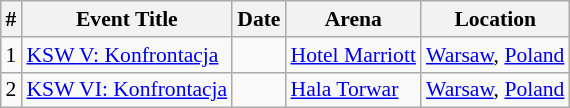<table class="sortable wikitable succession-box" style="margin:1.0em auto; font-size:90%;">
<tr>
<th scope="col">#</th>
<th scope="col">Event Title</th>
<th scope="col">Date</th>
<th scope="col">Arena</th>
<th scope="col">Location</th>
</tr>
<tr>
<td align=center>1</td>
<td><a href='#'>KSW V: Konfrontacja</a></td>
<td></td>
<td><a href='#'>Hotel Marriott</a></td>
<td> <a href='#'>Warsaw</a>, <a href='#'>Poland</a></td>
</tr>
<tr>
<td align=center>2</td>
<td><a href='#'>KSW VI: Konfrontacja</a></td>
<td></td>
<td><a href='#'>Hala Torwar</a></td>
<td> <a href='#'>Warsaw</a>, <a href='#'>Poland</a></td>
</tr>
</table>
